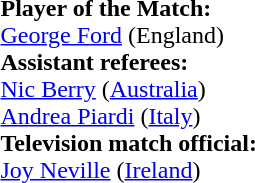<table style="width:100%">
<tr>
<td><br><strong>Player of the Match:</strong>
<br><a href='#'>George Ford</a> (England)<br><strong>Assistant referees:</strong>
<br><a href='#'>Nic Berry</a> (<a href='#'>Australia</a>)
<br><a href='#'>Andrea Piardi</a> (<a href='#'>Italy</a>)
<br><strong>Television match official:</strong>
<br><a href='#'>Joy Neville</a> (<a href='#'>Ireland</a>)</td>
</tr>
</table>
